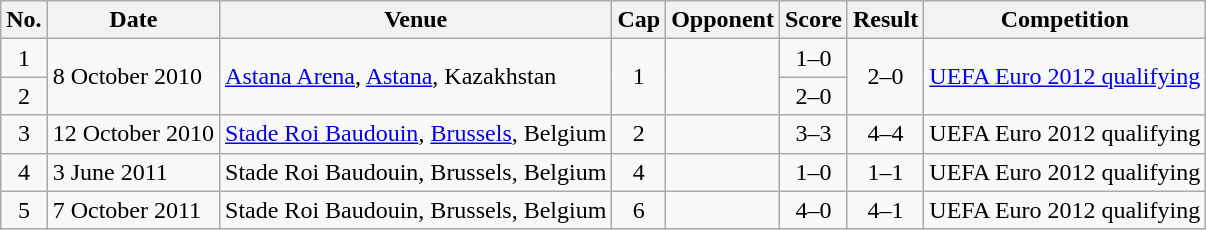<table class="wikitable sortable">
<tr>
<th scope="col">No.</th>
<th scope="col" data-sort-type="date">Date</th>
<th scope="col">Venue</th>
<th scope="col">Cap</th>
<th scope="col">Opponent</th>
<th scope="col">Score</th>
<th scope="col">Result</th>
<th scope="col">Competition</th>
</tr>
<tr>
<td style="text-align:center">1</td>
<td rowspan="2">8 October 2010</td>
<td rowspan="2"><a href='#'>Astana Arena</a>, <a href='#'>Astana</a>, Kazakhstan</td>
<td rowspan="2" style="text-align:center">1</td>
<td rowspan="2"></td>
<td style="text-align:center">1–0</td>
<td rowspan="2" style="text-align:center">2–0</td>
<td rowspan="2"><a href='#'>UEFA Euro 2012 qualifying</a></td>
</tr>
<tr>
<td style="text-align:center">2</td>
<td style="text-align:center">2–0</td>
</tr>
<tr>
<td style="text-align:center">3</td>
<td>12 October 2010</td>
<td><a href='#'>Stade Roi Baudouin</a>, <a href='#'>Brussels</a>, Belgium</td>
<td style="text-align:center">2</td>
<td></td>
<td style="text-align:center">3–3</td>
<td style="text-align:center">4–4</td>
<td>UEFA Euro 2012 qualifying</td>
</tr>
<tr>
<td style="text-align:center">4</td>
<td>3 June 2011</td>
<td>Stade Roi Baudouin, Brussels, Belgium</td>
<td style="text-align:center">4</td>
<td></td>
<td style="text-align:center">1–0</td>
<td style="text-align:center">1–1</td>
<td>UEFA Euro 2012 qualifying</td>
</tr>
<tr>
<td style="text-align:center">5</td>
<td>7 October 2011</td>
<td>Stade Roi Baudouin, Brussels, Belgium</td>
<td style="text-align:center">6</td>
<td></td>
<td style="text-align:center">4–0</td>
<td style="text-align:center">4–1</td>
<td>UEFA Euro 2012 qualifying</td>
</tr>
</table>
